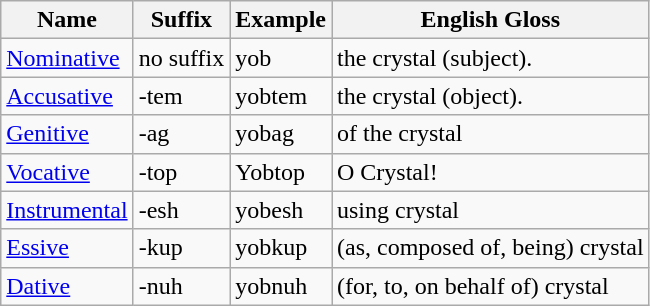<table class="wikitable">
<tr>
<th>Name</th>
<th>Suffix</th>
<th>Example</th>
<th>English Gloss</th>
</tr>
<tr>
<td><a href='#'>Nominative</a></td>
<td>no suffix</td>
<td>yob</td>
<td>the crystal (subject).</td>
</tr>
<tr>
<td><a href='#'>Accusative</a></td>
<td>-tem</td>
<td>yobtem</td>
<td>the crystal (object).</td>
</tr>
<tr>
<td><a href='#'>Genitive</a></td>
<td>-ag</td>
<td>yobag</td>
<td>of the crystal</td>
</tr>
<tr>
<td><a href='#'>Vocative</a></td>
<td>-top </td>
<td>Yobtop</td>
<td>O Crystal!</td>
</tr>
<tr>
<td><a href='#'>Instrumental</a></td>
<td>-esh</td>
<td>yobesh</td>
<td>using crystal</td>
</tr>
<tr>
<td><a href='#'>Essive</a></td>
<td>-kup </td>
<td>yobkup</td>
<td>(as, composed of, being) crystal</td>
</tr>
<tr>
<td><a href='#'>Dative</a></td>
<td>-nuh </td>
<td>yobnuh</td>
<td>(for, to, on behalf of) crystal</td>
</tr>
</table>
